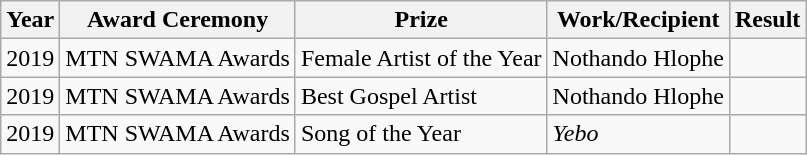<table class="wikitable">
<tr>
<th>Year</th>
<th>Award Ceremony</th>
<th>Prize</th>
<th>Work/Recipient</th>
<th>Result</th>
</tr>
<tr>
<td>2019</td>
<td>MTN SWAMA Awards</td>
<td>Female Artist of the Year</td>
<td>Nothando Hlophe</td>
<td></td>
</tr>
<tr>
<td>2019</td>
<td>MTN SWAMA Awards</td>
<td>Best Gospel Artist</td>
<td>Nothando Hlophe</td>
<td></td>
</tr>
<tr>
<td>2019</td>
<td>MTN SWAMA Awards</td>
<td>Song of the Year</td>
<td><em>Yebo</em></td>
<td></td>
</tr>
</table>
